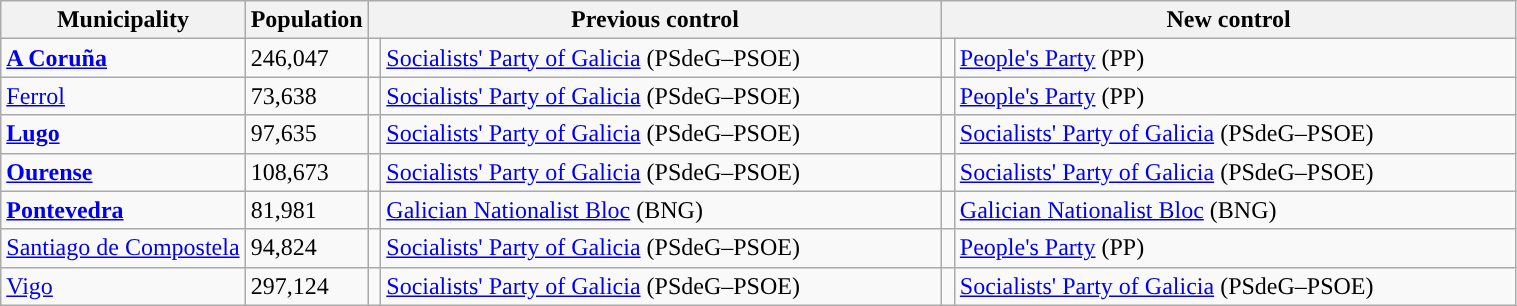<table class="wikitable sortable">
<tr>
<th>Municipality</th>
<th>Population</th>
<th colspan="2" style="width:375px;">Previous control</th>
<th colspan="2" style="width:375px;">New control</th>
</tr>
<tr>
<td><strong><a href='#'>A Coruña</a></strong></td>
<td>246,047</td>
<td width="1" style="color:inherit;background:"></td>
<td><a href='#'>Socialists' Party of Galicia</a> (PSdeG–PSOE)</td>
<td width="1" style="color:inherit;background:"></td>
<td><a href='#'>People's Party</a> (PP)</td>
</tr>
<tr>
<td><a href='#'>Ferrol</a></td>
<td>73,638</td>
<td style="color:inherit;background:"></td>
<td><a href='#'>Socialists' Party of Galicia</a> (PSdeG–PSOE)</td>
<td style="color:inherit;background:"></td>
<td><a href='#'>People's Party</a> (PP)</td>
</tr>
<tr>
<td><strong><a href='#'>Lugo</a></strong></td>
<td>97,635</td>
<td style="color:inherit;background:"></td>
<td><a href='#'>Socialists' Party of Galicia</a> (PSdeG–PSOE)</td>
<td style="color:inherit;background:"></td>
<td><a href='#'>Socialists' Party of Galicia</a> (PSdeG–PSOE)</td>
</tr>
<tr>
<td><strong><a href='#'>Ourense</a></strong></td>
<td>108,673</td>
<td style="color:inherit;background:"></td>
<td><a href='#'>Socialists' Party of Galicia</a> (PSdeG–PSOE)</td>
<td style="color:inherit;background:"></td>
<td><a href='#'>Socialists' Party of Galicia</a> (PSdeG–PSOE)</td>
</tr>
<tr>
<td><strong><a href='#'>Pontevedra</a></strong></td>
<td>81,981</td>
<td style="color:inherit;background:"></td>
<td><a href='#'>Galician Nationalist Bloc</a> (BNG)</td>
<td style="color:inherit;background:"></td>
<td><a href='#'>Galician Nationalist Bloc</a> (BNG)</td>
</tr>
<tr>
<td><a href='#'>Santiago de Compostela</a></td>
<td>94,824</td>
<td style="color:inherit;background:"></td>
<td><a href='#'>Socialists' Party of Galicia</a> (PSdeG–PSOE)</td>
<td style="color:inherit;background:"></td>
<td><a href='#'>People's Party</a> (PP)</td>
</tr>
<tr>
<td><a href='#'>Vigo</a></td>
<td>297,124</td>
<td style="color:inherit;background:"></td>
<td><a href='#'>Socialists' Party of Galicia</a> (PSdeG–PSOE)</td>
<td style="color:inherit;background:"></td>
<td><a href='#'>Socialists' Party of Galicia</a> (PSdeG–PSOE)</td>
</tr>
</table>
